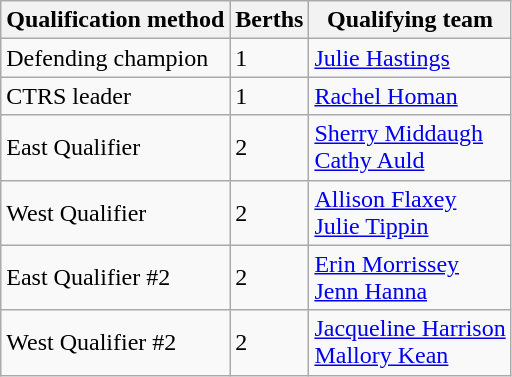<table class="wikitable" border="1">
<tr>
<th>Qualification method</th>
<th>Berths</th>
<th>Qualifying team</th>
</tr>
<tr>
<td>Defending champion</td>
<td>1</td>
<td><a href='#'>Julie Hastings</a></td>
</tr>
<tr>
<td>CTRS leader</td>
<td>1</td>
<td><a href='#'>Rachel Homan</a></td>
</tr>
<tr>
<td>East Qualifier</td>
<td>2</td>
<td><a href='#'>Sherry Middaugh</a> <br> <a href='#'>Cathy Auld</a></td>
</tr>
<tr>
<td>West Qualifier</td>
<td>2</td>
<td><a href='#'>Allison Flaxey</a> <br> <a href='#'>Julie Tippin</a></td>
</tr>
<tr>
<td>East Qualifier #2</td>
<td>2</td>
<td><a href='#'>Erin Morrissey</a> <br> <a href='#'>Jenn Hanna</a></td>
</tr>
<tr>
<td>West Qualifier #2</td>
<td>2</td>
<td><a href='#'>Jacqueline Harrison</a> <br> <a href='#'>Mallory Kean</a></td>
</tr>
</table>
